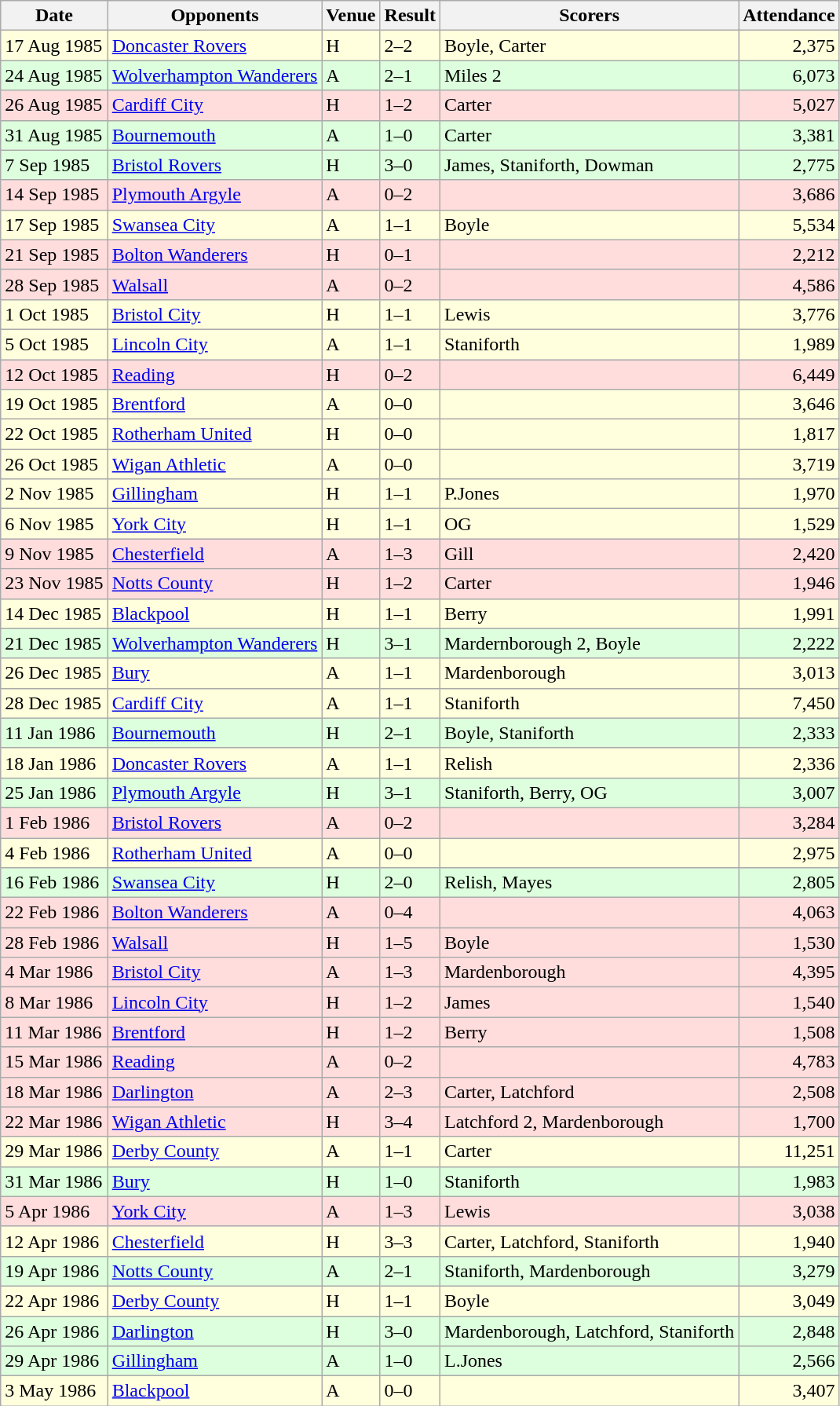<table class="wikitable sortable">
<tr>
<th>Date</th>
<th>Opponents</th>
<th>Venue</th>
<th>Result</th>
<th>Scorers</th>
<th>Attendance</th>
</tr>
<tr bgcolor="#ffffdd">
<td>17 Aug 1985</td>
<td><a href='#'>Doncaster Rovers</a></td>
<td>H</td>
<td>2–2</td>
<td>Boyle, Carter</td>
<td align="right">2,375</td>
</tr>
<tr bgcolor="#ddffdd">
<td>24 Aug 1985</td>
<td><a href='#'>Wolverhampton Wanderers</a></td>
<td>A</td>
<td>2–1</td>
<td>Miles 2</td>
<td align="right">6,073</td>
</tr>
<tr bgcolor="#ffdddd">
<td>26 Aug 1985</td>
<td><a href='#'>Cardiff City</a></td>
<td>H</td>
<td>1–2</td>
<td>Carter</td>
<td align="right">5,027</td>
</tr>
<tr bgcolor="#ddffdd">
<td>31 Aug 1985</td>
<td><a href='#'>Bournemouth</a></td>
<td>A</td>
<td>1–0</td>
<td>Carter</td>
<td align="right">3,381</td>
</tr>
<tr bgcolor="#ddffdd">
<td>7 Sep 1985</td>
<td><a href='#'>Bristol Rovers</a></td>
<td>H</td>
<td>3–0</td>
<td>James, Staniforth, Dowman</td>
<td align="right">2,775</td>
</tr>
<tr bgcolor="#ffdddd">
<td>14 Sep 1985</td>
<td><a href='#'>Plymouth Argyle</a></td>
<td>A</td>
<td>0–2</td>
<td></td>
<td align="right">3,686</td>
</tr>
<tr bgcolor="#ffffdd">
<td>17 Sep 1985</td>
<td><a href='#'>Swansea City</a></td>
<td>A</td>
<td>1–1</td>
<td>Boyle</td>
<td align="right">5,534</td>
</tr>
<tr bgcolor="#ffdddd">
<td>21 Sep 1985</td>
<td><a href='#'>Bolton Wanderers</a></td>
<td>H</td>
<td>0–1</td>
<td></td>
<td align="right">2,212</td>
</tr>
<tr bgcolor="#ffdddd">
<td>28 Sep 1985</td>
<td><a href='#'>Walsall</a></td>
<td>A</td>
<td>0–2</td>
<td></td>
<td align="right">4,586</td>
</tr>
<tr bgcolor="#ffffdd">
<td>1 Oct 1985</td>
<td><a href='#'>Bristol City</a></td>
<td>H</td>
<td>1–1</td>
<td>Lewis</td>
<td align="right">3,776</td>
</tr>
<tr bgcolor="#ffffdd">
<td>5 Oct 1985</td>
<td><a href='#'>Lincoln City</a></td>
<td>A</td>
<td>1–1</td>
<td>Staniforth</td>
<td align="right">1,989</td>
</tr>
<tr bgcolor="#ffdddd">
<td>12 Oct 1985</td>
<td><a href='#'>Reading</a></td>
<td>H</td>
<td>0–2</td>
<td></td>
<td align="right">6,449</td>
</tr>
<tr bgcolor="#ffffdd">
<td>19 Oct 1985</td>
<td><a href='#'>Brentford</a></td>
<td>A</td>
<td>0–0</td>
<td></td>
<td align="right">3,646</td>
</tr>
<tr bgcolor="#ffffdd">
<td>22 Oct 1985</td>
<td><a href='#'>Rotherham United</a></td>
<td>H</td>
<td>0–0</td>
<td></td>
<td align="right">1,817</td>
</tr>
<tr bgcolor="#ffffdd">
<td>26 Oct 1985</td>
<td><a href='#'>Wigan Athletic</a></td>
<td>A</td>
<td>0–0</td>
<td></td>
<td align="right">3,719</td>
</tr>
<tr bgcolor="#ffffdd">
<td>2 Nov 1985</td>
<td><a href='#'>Gillingham</a></td>
<td>H</td>
<td>1–1</td>
<td>P.Jones</td>
<td align="right">1,970</td>
</tr>
<tr bgcolor="#ffffdd">
<td>6 Nov 1985</td>
<td><a href='#'>York City</a></td>
<td>H</td>
<td>1–1</td>
<td>OG</td>
<td align="right">1,529</td>
</tr>
<tr bgcolor="#ffdddd">
<td>9 Nov 1985</td>
<td><a href='#'>Chesterfield</a></td>
<td>A</td>
<td>1–3</td>
<td>Gill</td>
<td align="right">2,420</td>
</tr>
<tr bgcolor="#ffdddd">
<td>23 Nov 1985</td>
<td><a href='#'>Notts County</a></td>
<td>H</td>
<td>1–2</td>
<td>Carter</td>
<td align="right">1,946</td>
</tr>
<tr bgcolor="#ffffdd">
<td>14 Dec 1985</td>
<td><a href='#'>Blackpool</a></td>
<td>H</td>
<td>1–1</td>
<td>Berry</td>
<td align="right">1,991</td>
</tr>
<tr bgcolor="#ddffdd">
<td>21 Dec 1985</td>
<td><a href='#'>Wolverhampton Wanderers</a></td>
<td>H</td>
<td>3–1</td>
<td>Mardernborough 2, Boyle</td>
<td align="right">2,222</td>
</tr>
<tr bgcolor="#ffffdd">
<td>26 Dec 1985</td>
<td><a href='#'>Bury</a></td>
<td>A</td>
<td>1–1</td>
<td>Mardenborough</td>
<td align="right">3,013</td>
</tr>
<tr bgcolor="#ffffdd">
<td>28 Dec 1985</td>
<td><a href='#'>Cardiff City</a></td>
<td>A</td>
<td>1–1</td>
<td>Staniforth</td>
<td align="right">7,450</td>
</tr>
<tr bgcolor="#ddffdd">
<td>11 Jan 1986</td>
<td><a href='#'>Bournemouth</a></td>
<td>H</td>
<td>2–1</td>
<td>Boyle, Staniforth</td>
<td align="right">2,333</td>
</tr>
<tr bgcolor="#ffffdd">
<td>18 Jan 1986</td>
<td><a href='#'>Doncaster Rovers</a></td>
<td>A</td>
<td>1–1</td>
<td>Relish</td>
<td align="right">2,336</td>
</tr>
<tr bgcolor="#ddffdd">
<td>25 Jan 1986</td>
<td><a href='#'>Plymouth Argyle</a></td>
<td>H</td>
<td>3–1</td>
<td>Staniforth, Berry, OG</td>
<td align="right">3,007</td>
</tr>
<tr bgcolor="#ffdddd">
<td>1 Feb 1986</td>
<td><a href='#'>Bristol Rovers</a></td>
<td>A</td>
<td>0–2</td>
<td></td>
<td align="right">3,284</td>
</tr>
<tr bgcolor="#ffffdd">
<td>4 Feb 1986</td>
<td><a href='#'>Rotherham United</a></td>
<td>A</td>
<td>0–0</td>
<td></td>
<td align="right">2,975</td>
</tr>
<tr bgcolor="#ddffdd">
<td>16 Feb 1986</td>
<td><a href='#'>Swansea City</a></td>
<td>H</td>
<td>2–0</td>
<td>Relish, Mayes</td>
<td align="right">2,805</td>
</tr>
<tr bgcolor="#ffdddd">
<td>22 Feb 1986</td>
<td><a href='#'>Bolton Wanderers</a></td>
<td>A</td>
<td>0–4</td>
<td></td>
<td align="right">4,063</td>
</tr>
<tr bgcolor="#ffdddd">
<td>28 Feb 1986</td>
<td><a href='#'>Walsall</a></td>
<td>H</td>
<td>1–5</td>
<td>Boyle</td>
<td align="right">1,530</td>
</tr>
<tr bgcolor="#ffdddd">
<td>4 Mar 1986</td>
<td><a href='#'>Bristol City</a></td>
<td>A</td>
<td>1–3</td>
<td>Mardenborough</td>
<td align="right">4,395</td>
</tr>
<tr bgcolor="#ffdddd">
<td>8 Mar 1986</td>
<td><a href='#'>Lincoln City</a></td>
<td>H</td>
<td>1–2</td>
<td>James</td>
<td align="right">1,540</td>
</tr>
<tr bgcolor="#ffdddd">
<td>11 Mar 1986</td>
<td><a href='#'>Brentford</a></td>
<td>H</td>
<td>1–2</td>
<td>Berry</td>
<td align="right">1,508</td>
</tr>
<tr bgcolor="#ffdddd">
<td>15 Mar 1986</td>
<td><a href='#'>Reading</a></td>
<td>A</td>
<td>0–2</td>
<td></td>
<td align="right">4,783</td>
</tr>
<tr bgcolor="#ffdddd">
<td>18 Mar 1986</td>
<td><a href='#'>Darlington</a></td>
<td>A</td>
<td>2–3</td>
<td>Carter, Latchford</td>
<td align="right">2,508</td>
</tr>
<tr bgcolor="#ffdddd">
<td>22 Mar 1986</td>
<td><a href='#'>Wigan Athletic</a></td>
<td>H</td>
<td>3–4</td>
<td>Latchford 2, Mardenborough</td>
<td align="right">1,700</td>
</tr>
<tr bgcolor="#ffffdd">
<td>29 Mar 1986</td>
<td><a href='#'>Derby County</a></td>
<td>A</td>
<td>1–1</td>
<td>Carter</td>
<td align="right">11,251</td>
</tr>
<tr bgcolor="#ddffdd">
<td>31 Mar 1986</td>
<td><a href='#'>Bury</a></td>
<td>H</td>
<td>1–0</td>
<td>Staniforth</td>
<td align="right">1,983</td>
</tr>
<tr bgcolor="#ffdddd">
<td>5 Apr 1986</td>
<td><a href='#'>York City</a></td>
<td>A</td>
<td>1–3</td>
<td>Lewis</td>
<td align="right">3,038</td>
</tr>
<tr bgcolor="#ffffdd">
<td>12 Apr 1986</td>
<td><a href='#'>Chesterfield</a></td>
<td>H</td>
<td>3–3</td>
<td>Carter, Latchford, Staniforth</td>
<td align="right">1,940</td>
</tr>
<tr bgcolor="#ddffdd">
<td>19 Apr 1986</td>
<td><a href='#'>Notts County</a></td>
<td>A</td>
<td>2–1</td>
<td>Staniforth, Mardenborough</td>
<td align="right">3,279</td>
</tr>
<tr bgcolor="#ffffdd">
<td>22 Apr 1986</td>
<td><a href='#'>Derby County</a></td>
<td>H</td>
<td>1–1</td>
<td>Boyle</td>
<td align="right">3,049</td>
</tr>
<tr bgcolor="#ddffdd">
<td>26 Apr 1986</td>
<td><a href='#'>Darlington</a></td>
<td>H</td>
<td>3–0</td>
<td>Mardenborough, Latchford, Staniforth</td>
<td align="right">2,848</td>
</tr>
<tr bgcolor="#ddffdd">
<td>29 Apr 1986</td>
<td><a href='#'>Gillingham</a></td>
<td>A</td>
<td>1–0</td>
<td>L.Jones</td>
<td align="right">2,566</td>
</tr>
<tr bgcolor="#ffffdd">
<td>3 May 1986</td>
<td><a href='#'>Blackpool</a></td>
<td>A</td>
<td>0–0</td>
<td></td>
<td align="right">3,407</td>
</tr>
</table>
